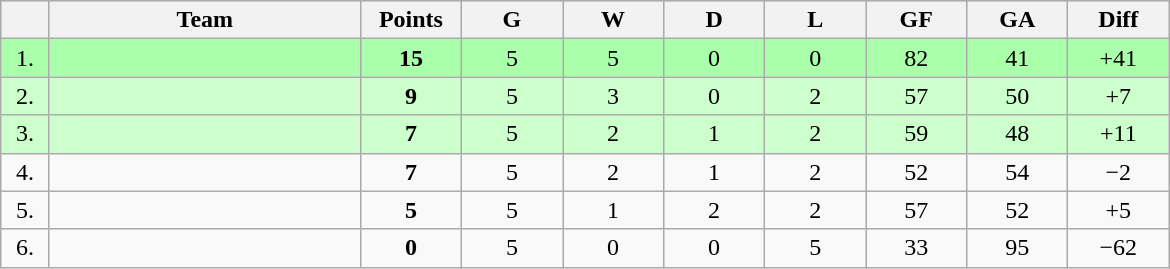<table class=wikitable style="text-align:center">
<tr bgcolor="#DCDCDC">
<th width="25"></th>
<th width="200">Team</th>
<th width="60">Points</th>
<th width="60">G</th>
<th width="60">W</th>
<th width="60">D</th>
<th width="60">L</th>
<th width="60">GF</th>
<th width="60">GA</th>
<th width="60">Diff</th>
</tr>
<tr bgcolor=#AAFFAA>
<td>1.</td>
<td align=left></td>
<td><strong>15</strong></td>
<td>5</td>
<td>5</td>
<td>0</td>
<td>0</td>
<td>82</td>
<td>41</td>
<td>+41</td>
</tr>
<tr bgcolor=#CCFFCC>
<td>2.</td>
<td align=left></td>
<td><strong>9</strong></td>
<td>5</td>
<td>3</td>
<td>0</td>
<td>2</td>
<td>57</td>
<td>50</td>
<td>+7</td>
</tr>
<tr bgcolor=#CCFFCC>
<td>3.</td>
<td align=left></td>
<td><strong>7</strong></td>
<td>5</td>
<td>2</td>
<td>1</td>
<td>2</td>
<td>59</td>
<td>48</td>
<td>+11</td>
</tr>
<tr>
<td>4.</td>
<td align=left></td>
<td><strong>7</strong></td>
<td>5</td>
<td>2</td>
<td>1</td>
<td>2</td>
<td>52</td>
<td>54</td>
<td>−2</td>
</tr>
<tr>
<td>5.</td>
<td align=left></td>
<td><strong>5</strong></td>
<td>5</td>
<td>1</td>
<td>2</td>
<td>2</td>
<td>57</td>
<td>52</td>
<td>+5</td>
</tr>
<tr>
<td>6.</td>
<td align=left></td>
<td><strong>0</strong></td>
<td>5</td>
<td>0</td>
<td>0</td>
<td>5</td>
<td>33</td>
<td>95</td>
<td>−62</td>
</tr>
</table>
